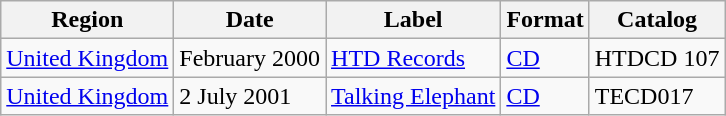<table class="wikitable">
<tr>
<th>Region</th>
<th>Date</th>
<th>Label</th>
<th>Format</th>
<th>Catalog</th>
</tr>
<tr>
<td rowspan="1"><a href='#'>United Kingdom</a></td>
<td rowspan="1">February 2000</td>
<td rowspan="1"><a href='#'>HTD Records</a></td>
<td><a href='#'>CD</a></td>
<td>HTDCD 107</td>
</tr>
<tr>
<td><a href='#'>United Kingdom</a></td>
<td>2 July 2001</td>
<td><a href='#'>Talking Elephant</a></td>
<td><a href='#'>CD</a></td>
<td>TECD017</td>
</tr>
</table>
